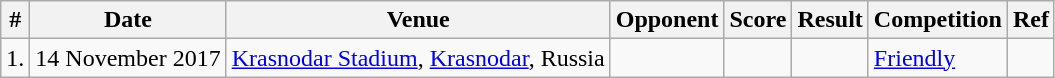<table class="wikitable" style="font-size:100%;">
<tr>
<th>#</th>
<th>Date</th>
<th>Venue</th>
<th>Opponent</th>
<th>Score</th>
<th>Result</th>
<th>Competition</th>
<th>Ref</th>
</tr>
<tr>
<td>1.</td>
<td>14 November 2017</td>
<td><a href='#'>Krasnodar Stadium</a>, <a href='#'>Krasnodar</a>, Russia</td>
<td></td>
<td></td>
<td></td>
<td><a href='#'>Friendly</a></td>
<td></td>
</tr>
</table>
